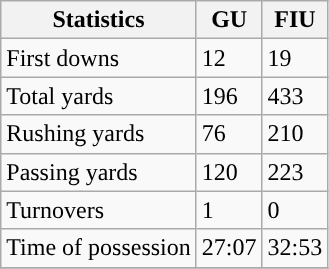<table class="wikitable" style="float: left;">
<tr>
<th>Statistics</th>
<th>GU</th>
<th>FIU</th>
</tr>
<tr>
<td>First downs</td>
<td>12</td>
<td>19</td>
</tr>
<tr>
<td>Total yards</td>
<td>196</td>
<td>433</td>
</tr>
<tr>
<td>Rushing yards</td>
<td>76</td>
<td>210</td>
</tr>
<tr>
<td>Passing yards</td>
<td>120</td>
<td>223</td>
</tr>
<tr>
<td>Turnovers</td>
<td>1</td>
<td>0</td>
</tr>
<tr>
<td>Time of possession</td>
<td>27:07</td>
<td>32:53</td>
</tr>
<tr>
</tr>
</table>
